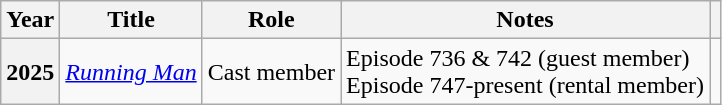<table class="wikitable plainrowheaders sortable">
<tr>
<th scope="col">Year</th>
<th scope="col">Title</th>
<th scope="col">Role</th>
<th scope="col">Notes</th>
<th scope="col" class="unsortable"></th>
</tr>
<tr>
<th scope="row">2025</th>
<td><em><a href='#'>Running Man</a></em></td>
<td>Cast member</td>
<td>Episode 736 & 742 (guest member)<br>Episode 747-present (rental member)</td>
<td style="text-align:center"></td>
</tr>
</table>
